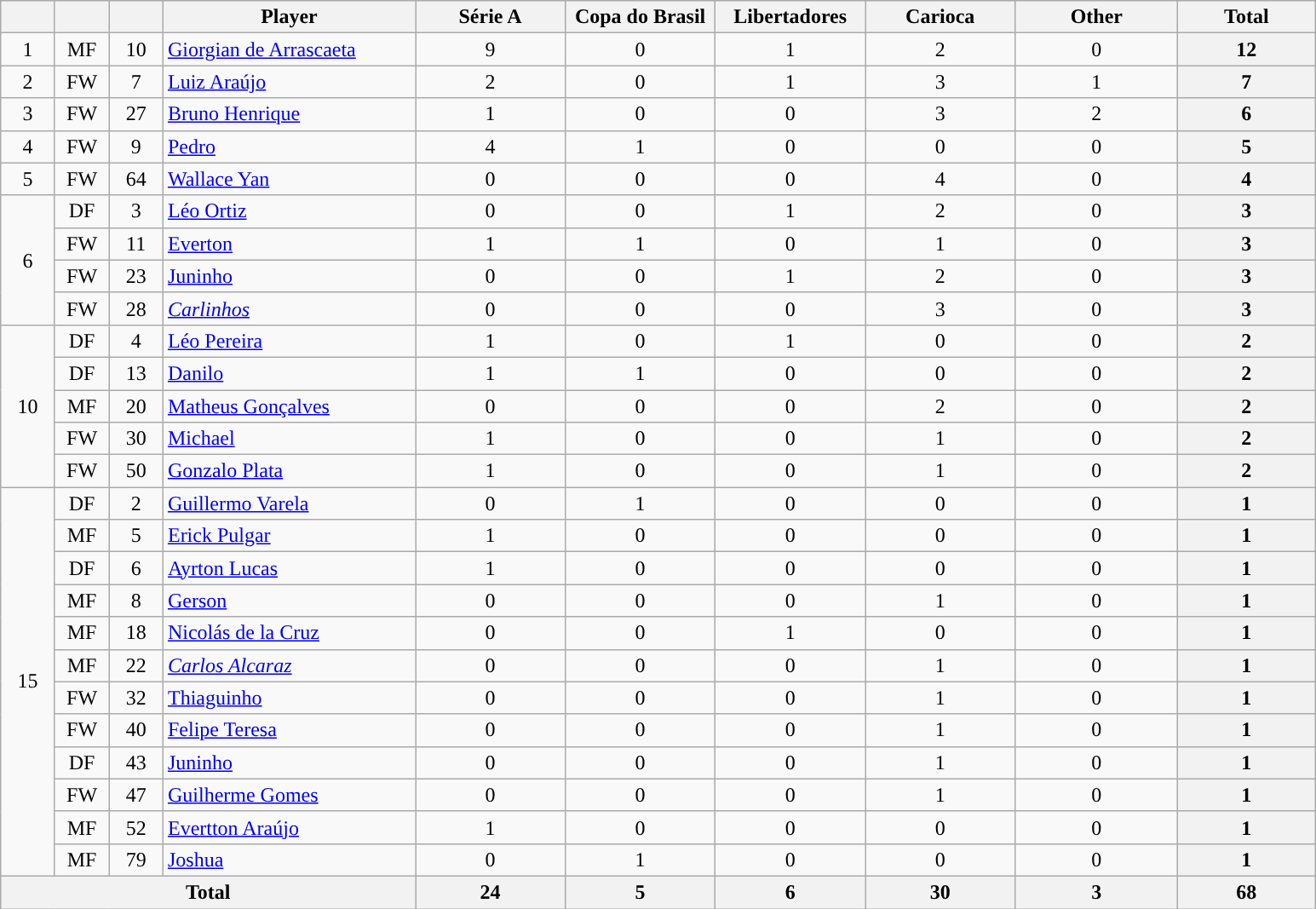<table class="wikitable sortable" style="text-align:center;">
<tr>
<th style=width:35px;"></th>
<th style=width:35px;"></th>
<th style=width:35px;"></th>
<th style=width:190px;">Player</th>
<th style=width:110px;">Série A</th>
<th style=width:110px;">Copa do Brasil</th>
<th style=width:110px;">Libertadores</th>
<th style=width:110px;">Carioca</th>
<th style="width:120px;">Other</th>
<th style=width:100px;">Total</th>
</tr>
<tr>
<td rowspan="1">1</td>
<td>MF</td>
<td>10</td>
<td style="text-align:left;"> <a href='#'>Giorgian de Arrascaeta</a></td>
<td>9</td>
<td>0</td>
<td>1</td>
<td>2</td>
<td>0</td>
<th>12</th>
</tr>
<tr>
<td rowspan="1">2</td>
<td>FW</td>
<td>7</td>
<td style="text-align:left;"> <a href='#'>Luiz Araújo</a></td>
<td>2</td>
<td>0</td>
<td>1</td>
<td>3</td>
<td>1</td>
<th>7</th>
</tr>
<tr>
<td rowspan="1">3</td>
<td>FW</td>
<td>27</td>
<td style="text-align:left;"> <a href='#'>Bruno Henrique</a></td>
<td>1</td>
<td>0</td>
<td>0</td>
<td>3</td>
<td>2</td>
<th>6</th>
</tr>
<tr>
<td rowspan="1">4</td>
<td>FW</td>
<td>9</td>
<td style="text-align:left;"> <a href='#'>Pedro</a></td>
<td>4</td>
<td>1</td>
<td>0</td>
<td>0</td>
<td>0</td>
<th>5</th>
</tr>
<tr>
<td rowspan="1">5</td>
<td>FW</td>
<td>64</td>
<td style="text-align:left;"> <a href='#'>Wallace Yan</a></td>
<td>0</td>
<td>0</td>
<td>0</td>
<td>4</td>
<td>0</td>
<th>4</th>
</tr>
<tr>
<td rowspan="4">6</td>
<td>DF</td>
<td>3</td>
<td style="text-align:left;"> <a href='#'>Léo Ortiz</a></td>
<td>0</td>
<td>0</td>
<td>1</td>
<td>2</td>
<td>0</td>
<th>3</th>
</tr>
<tr>
<td>FW</td>
<td>11</td>
<td style="text-align:left;"> <a href='#'>Everton</a></td>
<td>1</td>
<td>1</td>
<td>0</td>
<td>1</td>
<td>0</td>
<th>3</th>
</tr>
<tr>
<td>FW</td>
<td>23</td>
<td style="text-align:left;"> <a href='#'>Juninho</a></td>
<td>0</td>
<td>0</td>
<td>1</td>
<td>2</td>
<td>0</td>
<th>3</th>
</tr>
<tr>
<td>FW</td>
<td>28</td>
<td style="text-align:left;"> <em><a href='#'>Carlinhos</a></em></td>
<td>0</td>
<td>0</td>
<td>0</td>
<td>3</td>
<td>0</td>
<th>3</th>
</tr>
<tr>
<td rowspan="5">10</td>
<td>DF</td>
<td>4</td>
<td style="text-align:left;"> <a href='#'>Léo Pereira</a></td>
<td>1</td>
<td>0</td>
<td>1</td>
<td>0</td>
<td>0</td>
<th>2</th>
</tr>
<tr>
<td>DF</td>
<td>13</td>
<td style="text-align:left;"> <a href='#'>Danilo</a></td>
<td>1</td>
<td>1</td>
<td>0</td>
<td>0</td>
<td>0</td>
<th>2</th>
</tr>
<tr>
<td>MF</td>
<td>20</td>
<td style="text-align:left;"> <a href='#'>Matheus Gonçalves</a></td>
<td>0</td>
<td>0</td>
<td>0</td>
<td>2</td>
<td>0</td>
<th>2</th>
</tr>
<tr>
<td>FW</td>
<td>30</td>
<td style="text-align:left;"> <a href='#'>Michael</a></td>
<td>1</td>
<td>0</td>
<td>0</td>
<td>1</td>
<td>0</td>
<th>2</th>
</tr>
<tr>
<td>FW</td>
<td>50</td>
<td style="text-align:left;"> <a href='#'>Gonzalo Plata</a></td>
<td>1</td>
<td>0</td>
<td>0</td>
<td>1</td>
<td>0</td>
<th>2</th>
</tr>
<tr>
<td rowspan="12">15</td>
<td>DF</td>
<td>2</td>
<td style="text-align:left;"> <a href='#'>Guillermo Varela</a></td>
<td>0</td>
<td>1</td>
<td>0</td>
<td>0</td>
<td>0</td>
<th>1</th>
</tr>
<tr>
<td>MF</td>
<td>5</td>
<td style="text-align:left;"> <a href='#'>Erick Pulgar</a></td>
<td>1</td>
<td>0</td>
<td>0</td>
<td>0</td>
<td>0</td>
<th>1</th>
</tr>
<tr>
<td>DF</td>
<td>6</td>
<td style="text-align:left;"> <a href='#'>Ayrton Lucas</a></td>
<td>1</td>
<td>0</td>
<td>0</td>
<td>0</td>
<td>0</td>
<th>1</th>
</tr>
<tr>
<td>MF</td>
<td>8</td>
<td style="text-align:left;"> <a href='#'>Gerson</a></td>
<td>0</td>
<td>0</td>
<td>0</td>
<td>1</td>
<td>0</td>
<th>1</th>
</tr>
<tr>
<td>MF</td>
<td>18</td>
<td style="text-align:left;"> <a href='#'>Nicolás de la Cruz</a></td>
<td>0</td>
<td>0</td>
<td>1</td>
<td>0</td>
<td>0</td>
<th>1</th>
</tr>
<tr>
<td>MF</td>
<td>22</td>
<td style="text-align:left;"> <em><a href='#'>Carlos Alcaraz</a></em></td>
<td>0</td>
<td>0</td>
<td>0</td>
<td>1</td>
<td>0</td>
<th>1</th>
</tr>
<tr>
<td>FW</td>
<td>32</td>
<td style="text-align:left;"> <a href='#'>Thiaguinho</a></td>
<td>0</td>
<td>0</td>
<td>0</td>
<td>1</td>
<td>0</td>
<th>1</th>
</tr>
<tr>
<td>FW</td>
<td>40</td>
<td style="text-align:left;"> <a href='#'>Felipe Teresa</a></td>
<td>0</td>
<td>0</td>
<td>0</td>
<td>1</td>
<td>0</td>
<th>1</th>
</tr>
<tr>
<td>DF</td>
<td>43</td>
<td style="text-align:left;"> <a href='#'>Juninho</a></td>
<td>0</td>
<td>0</td>
<td>0</td>
<td>1</td>
<td>0</td>
<th>1</th>
</tr>
<tr>
<td>FW</td>
<td>47</td>
<td style="text-align:left;"> <a href='#'>Guilherme Gomes</a></td>
<td>0</td>
<td>0</td>
<td>0</td>
<td>1</td>
<td>0</td>
<th>1</th>
</tr>
<tr>
<td>MF</td>
<td>52</td>
<td style="text-align:left;"> <a href='#'>Evertton Araújo</a></td>
<td>1</td>
<td>0</td>
<td>0</td>
<td>0</td>
<td>0</td>
<th>1</th>
</tr>
<tr>
<td>MF</td>
<td>79</td>
<td style="text-align:left;"> <a href='#'>Joshua</a></td>
<td>0</td>
<td>1</td>
<td>0</td>
<td>0</td>
<td>0</td>
<th>1</th>
</tr>
<tr>
<th colspan="4">Total</th>
<th>24</th>
<th>5</th>
<th>6</th>
<th>30</th>
<th>3</th>
<th>68</th>
</tr>
</table>
